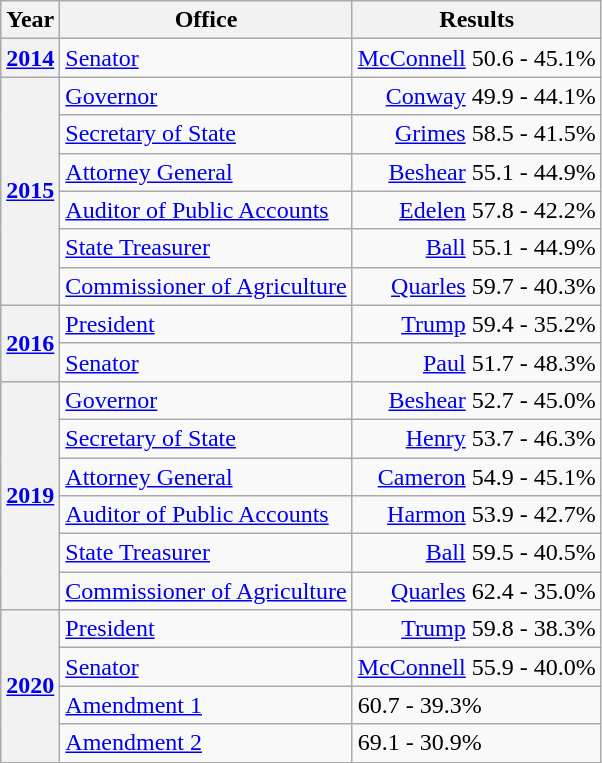<table class=wikitable>
<tr>
<th>Year</th>
<th>Office</th>
<th>Results</th>
</tr>
<tr>
<th><a href='#'>2014</a></th>
<td><a href='#'>Senator</a></td>
<td align="right" ><a href='#'>McConnell</a> 50.6 - 45.1%</td>
</tr>
<tr>
<th rowspan=6><a href='#'>2015</a></th>
<td><a href='#'>Governor</a></td>
<td align="right" ><a href='#'>Conway</a> 49.9 - 44.1%</td>
</tr>
<tr>
<td><a href='#'>Secretary of State</a></td>
<td align="right" ><a href='#'>Grimes</a> 58.5 - 41.5%</td>
</tr>
<tr>
<td><a href='#'>Attorney General</a></td>
<td align="right" ><a href='#'>Beshear</a> 55.1 - 44.9%</td>
</tr>
<tr>
<td><a href='#'>Auditor of Public Accounts</a></td>
<td align="right" ><a href='#'>Edelen</a> 57.8 - 42.2%</td>
</tr>
<tr>
<td><a href='#'>State Treasurer</a></td>
<td align="right" ><a href='#'>Ball</a> 55.1 - 44.9%</td>
</tr>
<tr>
<td><a href='#'>Commissioner of Agriculture</a></td>
<td align="right" ><a href='#'>Quarles</a> 59.7 - 40.3%</td>
</tr>
<tr>
<th rowspan=2><a href='#'>2016</a></th>
<td><a href='#'>President</a></td>
<td align="right" ><a href='#'>Trump</a> 59.4 - 35.2%</td>
</tr>
<tr>
<td><a href='#'>Senator</a></td>
<td align="right" ><a href='#'>Paul</a> 51.7 - 48.3%</td>
</tr>
<tr>
<th rowspan=6><a href='#'>2019</a></th>
<td><a href='#'>Governor</a></td>
<td align="right" ><a href='#'>Beshear</a> 52.7 - 45.0%</td>
</tr>
<tr>
<td><a href='#'>Secretary of State</a></td>
<td align="right" ><a href='#'>Henry</a> 53.7 - 46.3%</td>
</tr>
<tr>
<td><a href='#'>Attorney General</a></td>
<td align="right" ><a href='#'>Cameron</a> 54.9 - 45.1%</td>
</tr>
<tr>
<td><a href='#'>Auditor of Public Accounts</a></td>
<td align="right" ><a href='#'>Harmon</a> 53.9 - 42.7%</td>
</tr>
<tr>
<td><a href='#'>State Treasurer</a></td>
<td align="right" ><a href='#'>Ball</a> 59.5 - 40.5%</td>
</tr>
<tr>
<td><a href='#'>Commissioner of Agriculture</a></td>
<td align="right" ><a href='#'>Quarles</a> 62.4 - 35.0%</td>
</tr>
<tr>
<th rowspan=4><a href='#'>2020</a></th>
<td><a href='#'>President</a></td>
<td align="right" ><a href='#'>Trump</a> 59.8 - 38.3%</td>
</tr>
<tr>
<td><a href='#'>Senator</a></td>
<td align="right" ><a href='#'>McConnell</a> 55.9 - 40.0%</td>
</tr>
<tr>
<td><a href='#'>Amendment 1</a></td>
<td> 60.7 - 39.3%</td>
</tr>
<tr>
<td><a href='#'>Amendment 2</a></td>
<td> 69.1 - 30.9%</td>
</tr>
</table>
